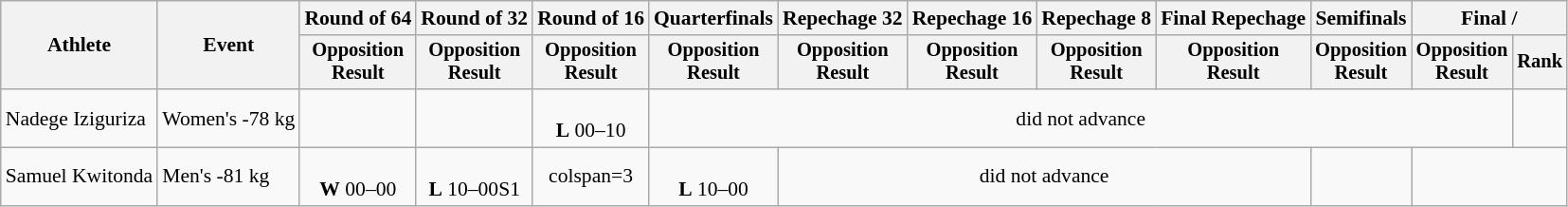<table class="wikitable" style="font-size:90%">
<tr>
<th rowspan="2">Athlete</th>
<th rowspan="2">Event</th>
<th>Round of 64</th>
<th>Round of 32</th>
<th>Round of 16</th>
<th>Quarterfinals</th>
<th>Repechage 32</th>
<th>Repechage 16</th>
<th>Repechage 8</th>
<th>Final Repechage</th>
<th>Semifinals</th>
<th colspan=2>Final / </th>
</tr>
<tr style="font-size:95%">
<th>Opposition<br>Result</th>
<th>Opposition<br>Result</th>
<th>Opposition<br>Result</th>
<th>Opposition<br>Result</th>
<th>Opposition<br>Result</th>
<th>Opposition<br>Result</th>
<th>Opposition<br>Result</th>
<th>Opposition<br>Result</th>
<th>Opposition<br>Result</th>
<th>Opposition<br>Result</th>
<th>Rank</th>
</tr>
<tr align=center>
<td align=left>Nadege Iziguriza</td>
<td align=left>Women's -78 kg</td>
<td></td>
<td></td>
<td><br><strong>L</strong> 00–10</td>
<td colspan=7>did not advance</td>
<td></td>
</tr>
<tr align=center>
<td align=left>Samuel Kwitonda</td>
<td align=left>Men's -81 kg</td>
<td><br><strong>W</strong> 00–00</td>
<td><br><strong>L</strong> 10–00S1</td>
<td>colspan=3 </td>
<td><br><strong>L</strong> 10–00</td>
<td colspan=4>did not advance</td>
<td></td>
</tr>
</table>
